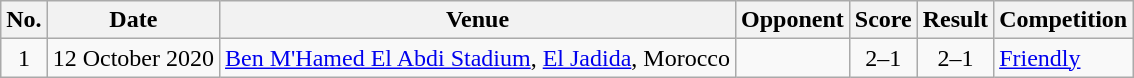<table class="wikitable sortable">
<tr>
<th scope=col>No.</th>
<th scope=col>Date</th>
<th scope=col>Venue</th>
<th scope=col>Opponent</th>
<th scope=col>Score</th>
<th scope=col>Result</th>
<th scope=col>Competition</th>
</tr>
<tr>
<td align=center>1</td>
<td>12 October 2020</td>
<td><a href='#'>Ben M'Hamed El Abdi Stadium</a>, <a href='#'>El Jadida</a>, Morocco</td>
<td></td>
<td align=center>2–1</td>
<td align=center>2–1</td>
<td><a href='#'>Friendly</a></td>
</tr>
</table>
